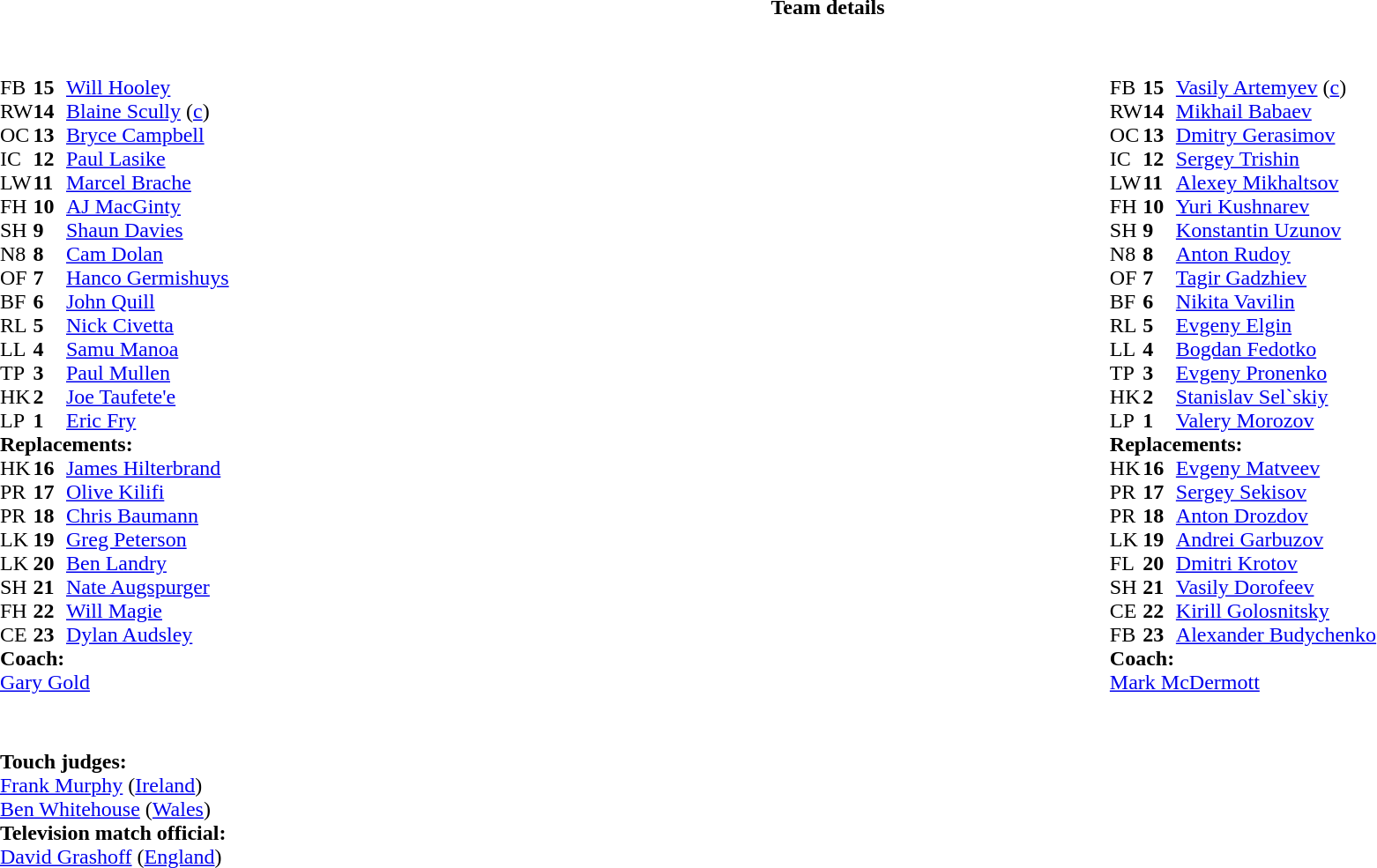<table border="0" style="width:100%;" class="collapsible collapsed">
<tr>
<th>Team details</th>
</tr>
<tr>
<td><br><table style="width:100%;">
<tr>
<td style="vertical-align:top; width:50%;"><br><table style="font-size: 100%" cellspacing="0" cellpadding="0">
<tr>
<th width="25"></th>
<th width="25"></th>
</tr>
<tr>
<td>FB</td>
<td><strong>15</strong></td>
<td><a href='#'>Will Hooley</a></td>
</tr>
<tr>
<td>RW</td>
<td><strong>14</strong></td>
<td><a href='#'>Blaine Scully</a> (<a href='#'>c</a>)</td>
</tr>
<tr>
<td>OC</td>
<td><strong>13</strong></td>
<td><a href='#'>Bryce Campbell</a></td>
</tr>
<tr>
<td>IC</td>
<td><strong>12</strong></td>
<td><a href='#'>Paul Lasike</a></td>
<td></td>
<td></td>
</tr>
<tr>
<td>LW</td>
<td><strong>11</strong></td>
<td><a href='#'>Marcel Brache</a></td>
</tr>
<tr>
<td>FH</td>
<td><strong>10</strong></td>
<td><a href='#'>AJ MacGinty</a></td>
<td></td>
<td></td>
</tr>
<tr>
<td>SH</td>
<td><strong>9</strong></td>
<td><a href='#'>Shaun Davies</a></td>
<td></td>
<td></td>
</tr>
<tr>
<td>N8</td>
<td><strong>8</strong></td>
<td><a href='#'>Cam Dolan</a></td>
</tr>
<tr>
<td>OF</td>
<td><strong>7</strong></td>
<td><a href='#'>Hanco Germishuys</a></td>
</tr>
<tr>
<td>BF</td>
<td><strong>6</strong></td>
<td><a href='#'>John Quill</a></td>
</tr>
<tr>
<td>RL</td>
<td><strong>5</strong></td>
<td><a href='#'>Nick Civetta</a></td>
</tr>
<tr>
<td>LL</td>
<td><strong>4</strong></td>
<td><a href='#'>Samu Manoa</a></td>
<td></td>
<td></td>
</tr>
<tr>
<td>TP</td>
<td><strong>3</strong></td>
<td><a href='#'>Paul Mullen</a></td>
<td></td>
<td></td>
</tr>
<tr>
<td>HK</td>
<td><strong>2</strong></td>
<td><a href='#'>Joe Taufete'e</a></td>
<td></td>
<td></td>
<td></td>
<td></td>
</tr>
<tr>
<td>LP</td>
<td><strong>1</strong></td>
<td><a href='#'>Eric Fry</a></td>
<td></td>
<td></td>
<td></td>
</tr>
<tr>
<td colspan="3"><strong>Replacements:</strong></td>
</tr>
<tr>
<td>HK</td>
<td><strong>16</strong></td>
<td><a href='#'>James Hilterbrand</a></td>
<td></td>
<td></td>
<td></td>
</tr>
<tr>
<td>PR</td>
<td><strong>17</strong></td>
<td><a href='#'>Olive Kilifi</a></td>
<td></td>
<td></td>
<td></td>
</tr>
<tr>
<td>PR</td>
<td><strong>18</strong></td>
<td><a href='#'>Chris Baumann</a></td>
<td></td>
<td></td>
</tr>
<tr>
<td>LK</td>
<td><strong>19</strong></td>
<td><a href='#'>Greg Peterson</a></td>
<td></td>
<td></td>
</tr>
<tr>
<td>LK</td>
<td><strong>20</strong></td>
<td><a href='#'>Ben Landry</a></td>
<td></td>
<td></td>
<td></td>
<td></td>
</tr>
<tr>
<td>SH</td>
<td><strong>21</strong></td>
<td><a href='#'>Nate Augspurger</a></td>
<td></td>
<td></td>
</tr>
<tr>
<td>FH</td>
<td><strong>22</strong></td>
<td><a href='#'>Will Magie</a></td>
<td></td>
<td></td>
</tr>
<tr>
<td>CE</td>
<td><strong>23</strong></td>
<td><a href='#'>Dylan Audsley</a></td>
<td></td>
<td></td>
</tr>
<tr>
<td colspan="3"><strong>Coach:</strong></td>
</tr>
<tr>
<td colspan="4"> <a href='#'>Gary Gold</a></td>
</tr>
</table>
</td>
<td style="vertical-align:top; width:50%;"><br><table cellspacing="0" cellpadding="0" style="font-size:100%; margin:auto;">
<tr>
<th width="25"></th>
<th width="25"></th>
</tr>
<tr>
<td>FB</td>
<td><strong>15</strong></td>
<td><a href='#'>Vasily Artemyev</a> (<a href='#'>c</a>)</td>
<td></td>
<td></td>
<td></td>
</tr>
<tr>
<td>RW</td>
<td><strong>14</strong></td>
<td><a href='#'>Mikhail Babaev</a></td>
<td></td>
<td></td>
<td></td>
<td></td>
</tr>
<tr>
<td>OC</td>
<td><strong>13</strong></td>
<td><a href='#'>Dmitry Gerasimov</a></td>
</tr>
<tr>
<td>IC</td>
<td><strong>12</strong></td>
<td><a href='#'>Sergey Trishin</a></td>
<td></td>
<td></td>
</tr>
<tr>
<td>LW</td>
<td><strong>11</strong></td>
<td><a href='#'>Alexey Mikhaltsov</a></td>
</tr>
<tr>
<td>FH</td>
<td><strong>10</strong></td>
<td><a href='#'>Yuri Kushnarev</a></td>
<td></td>
<td></td>
</tr>
<tr>
<td>SH</td>
<td><strong>9</strong></td>
<td><a href='#'>Konstantin Uzunov</a></td>
<td></td>
<td></td>
</tr>
<tr>
<td>N8</td>
<td><strong>8</strong></td>
<td><a href='#'>Anton Rudoy</a></td>
</tr>
<tr>
<td>OF</td>
<td><strong>7</strong></td>
<td><a href='#'>Tagir Gadzhiev</a></td>
<td></td>
<td></td>
</tr>
<tr>
<td>BF</td>
<td><strong>6</strong></td>
<td><a href='#'>Nikita Vavilin</a></td>
</tr>
<tr>
<td>RL</td>
<td><strong>5</strong></td>
<td><a href='#'>Evgeny Elgin</a></td>
<td></td>
<td></td>
</tr>
<tr>
<td>LL</td>
<td><strong>4</strong></td>
<td><a href='#'>Bogdan Fedotko</a></td>
</tr>
<tr>
<td>TP</td>
<td><strong>3</strong></td>
<td><a href='#'>Evgeny Pronenko</a></td>
<td></td>
<td></td>
</tr>
<tr>
<td>HK</td>
<td><strong>2</strong></td>
<td><a href='#'>Stanislav Sel`skiy</a></td>
<td></td>
<td></td>
</tr>
<tr>
<td>LP</td>
<td><strong>1</strong></td>
<td><a href='#'>Valery Morozov</a></td>
<td></td>
<td></td>
</tr>
<tr>
<td colspan=3><strong>Replacements:</strong></td>
</tr>
<tr>
<td>HK</td>
<td><strong>16</strong></td>
<td><a href='#'>Evgeny Matveev</a></td>
<td></td>
<td></td>
</tr>
<tr>
<td>PR</td>
<td><strong>17</strong></td>
<td><a href='#'>Sergey Sekisov</a></td>
<td></td>
<td></td>
</tr>
<tr>
<td>PR</td>
<td><strong>18</strong></td>
<td><a href='#'>Anton Drozdov</a></td>
<td></td>
<td></td>
</tr>
<tr>
<td>LK</td>
<td><strong>19</strong></td>
<td><a href='#'>Andrei Garbuzov</a></td>
<td></td>
<td></td>
</tr>
<tr>
<td>FL</td>
<td><strong>20</strong></td>
<td><a href='#'>Dmitri Krotov</a></td>
<td></td>
<td></td>
</tr>
<tr>
<td>SH</td>
<td><strong>21</strong></td>
<td><a href='#'>Vasily Dorofeev</a></td>
<td></td>
<td></td>
</tr>
<tr>
<td>CE</td>
<td><strong>22</strong></td>
<td><a href='#'>Kirill Golosnitsky</a></td>
<td></td>
<td></td>
<td></td>
<td></td>
</tr>
<tr>
<td>FB</td>
<td><strong>23</strong></td>
<td><a href='#'>Alexander Budychenko</a></td>
<td></td>
<td></td>
</tr>
<tr>
<td colspan=3><strong>Coach:</strong></td>
</tr>
<tr>
<td colspan="4"> <a href='#'>Mark McDermott</a></td>
</tr>
</table>
</td>
</tr>
</table>
<table style="width:100%; font-size:100%;">
<tr>
<td><br><br><strong>Touch judges:</strong>
<br><a href='#'>Frank Murphy</a> (<a href='#'>Ireland</a>)
<br><a href='#'>Ben Whitehouse</a> (<a href='#'>Wales</a>)
<br><strong>Television match official:</strong>
<br><a href='#'>David Grashoff</a> (<a href='#'>England</a>)</td>
</tr>
</table>
</td>
</tr>
</table>
